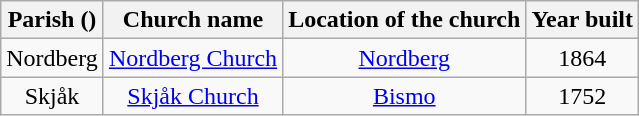<table class="wikitable" style="text-align:center">
<tr>
<th>Parish ()</th>
<th>Church name</th>
<th>Location of the church</th>
<th>Year built</th>
</tr>
<tr>
<td rowspan="1">Nordberg</td>
<td><a href='#'>Nordberg Church</a></td>
<td><a href='#'>Nordberg</a></td>
<td>1864</td>
</tr>
<tr>
<td rowspan="1">Skjåk</td>
<td><a href='#'>Skjåk Church</a></td>
<td><a href='#'>Bismo</a></td>
<td>1752</td>
</tr>
</table>
